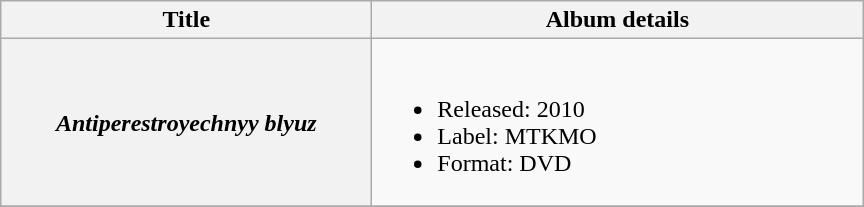<table class="wikitable plainrowheaders" style="text-align:center;">
<tr>
<th style="width:15em;">Title</th>
<th style="width:20em;">Album details</th>
</tr>
<tr>
<th scope="row"><em>Antiperestroyechnyy blyuz</em></th>
<td align="left"><br><ul><li>Released: 2010</li><li>Label: MTKMO</li><li>Format: DVD</li></ul></td>
</tr>
<tr>
</tr>
</table>
